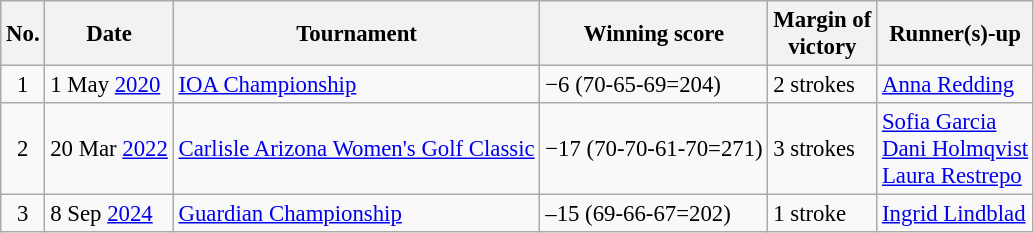<table class="wikitable" style="font-size:95%;">
<tr>
<th>No.</th>
<th>Date</th>
<th>Tournament</th>
<th>Winning score</th>
<th>Margin of<br>victory</th>
<th>Runner(s)-up</th>
</tr>
<tr>
<td align=center>1</td>
<td>1 May <a href='#'>2020</a></td>
<td><a href='#'>IOA Championship</a></td>
<td>−6 (70-65-69=204)</td>
<td>2 strokes</td>
<td> <a href='#'>Anna Redding</a></td>
</tr>
<tr>
<td align=center>2</td>
<td>20 Mar <a href='#'>2022</a></td>
<td><a href='#'>Carlisle Arizona Women's Golf Classic</a></td>
<td>−17 (70-70-61-70=271)</td>
<td>3 strokes</td>
<td> <a href='#'>Sofia Garcia</a><br> <a href='#'>Dani Holmqvist</a><br> <a href='#'>Laura Restrepo</a></td>
</tr>
<tr>
<td align=center>3</td>
<td>8 Sep <a href='#'>2024</a></td>
<td><a href='#'>Guardian Championship</a></td>
<td>–15 (69-66-67=202)</td>
<td>1 stroke</td>
<td> <a href='#'>Ingrid Lindblad</a></td>
</tr>
</table>
